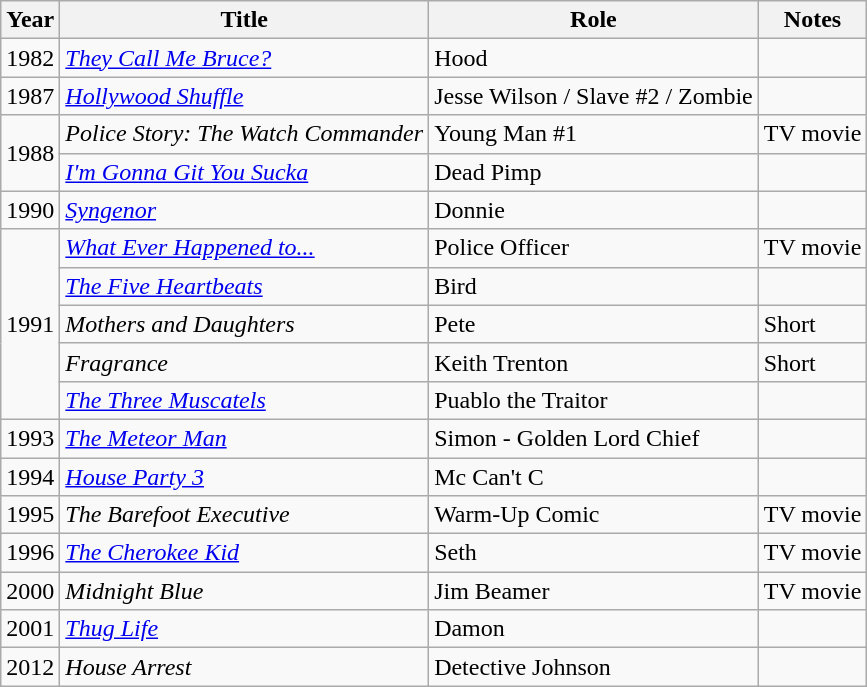<table class="wikitable sortable">
<tr>
<th>Year</th>
<th>Title</th>
<th>Role</th>
<th>Notes</th>
</tr>
<tr>
<td>1982</td>
<td><em><a href='#'>They Call Me Bruce?</a></em></td>
<td>Hood</td>
<td></td>
</tr>
<tr>
<td>1987</td>
<td><em><a href='#'>Hollywood Shuffle</a></em></td>
<td>Jesse Wilson / Slave #2 / Zombie</td>
<td></td>
</tr>
<tr>
<td rowspan="2">1988</td>
<td><em>Police Story: The Watch Commander</em></td>
<td>Young Man #1</td>
<td>TV movie</td>
</tr>
<tr>
<td><em><a href='#'>I'm Gonna Git You Sucka</a></em></td>
<td>Dead Pimp</td>
<td></td>
</tr>
<tr>
<td>1990</td>
<td><em><a href='#'>Syngenor</a></em></td>
<td>Donnie</td>
<td></td>
</tr>
<tr>
<td rowspan="5">1991</td>
<td><em><a href='#'>What Ever Happened to...</a></em></td>
<td>Police Officer</td>
<td>TV movie</td>
</tr>
<tr>
<td><em><a href='#'>The Five Heartbeats</a></em></td>
<td>Bird</td>
<td></td>
</tr>
<tr>
<td><em>Mothers and Daughters</em></td>
<td>Pete</td>
<td>Short</td>
</tr>
<tr>
<td><em>Fragrance</em></td>
<td>Keith Trenton</td>
<td>Short</td>
</tr>
<tr>
<td><em><a href='#'>The Three Muscatels</a></em></td>
<td>Puablo the Traitor</td>
<td></td>
</tr>
<tr>
<td>1993</td>
<td><a href='#'><em>The Meteor Man</em></a></td>
<td>Simon - Golden Lord Chief</td>
<td></td>
</tr>
<tr>
<td>1994</td>
<td><em><a href='#'>House Party 3</a></em></td>
<td>Mc Can't C</td>
<td></td>
</tr>
<tr>
<td>1995</td>
<td><em>The Barefoot Executive</em></td>
<td>Warm-Up Comic</td>
<td>TV movie</td>
</tr>
<tr>
<td>1996</td>
<td><em><a href='#'>The Cherokee Kid</a></em></td>
<td>Seth</td>
<td>TV movie</td>
</tr>
<tr>
<td>2000</td>
<td><em>Midnight Blue</em></td>
<td>Jim Beamer</td>
<td>TV movie</td>
</tr>
<tr>
<td>2001</td>
<td><em><a href='#'>Thug Life</a></em></td>
<td>Damon</td>
<td></td>
</tr>
<tr>
<td>2012</td>
<td><em>House Arrest</em></td>
<td>Detective Johnson</td>
<td></td>
</tr>
</table>
